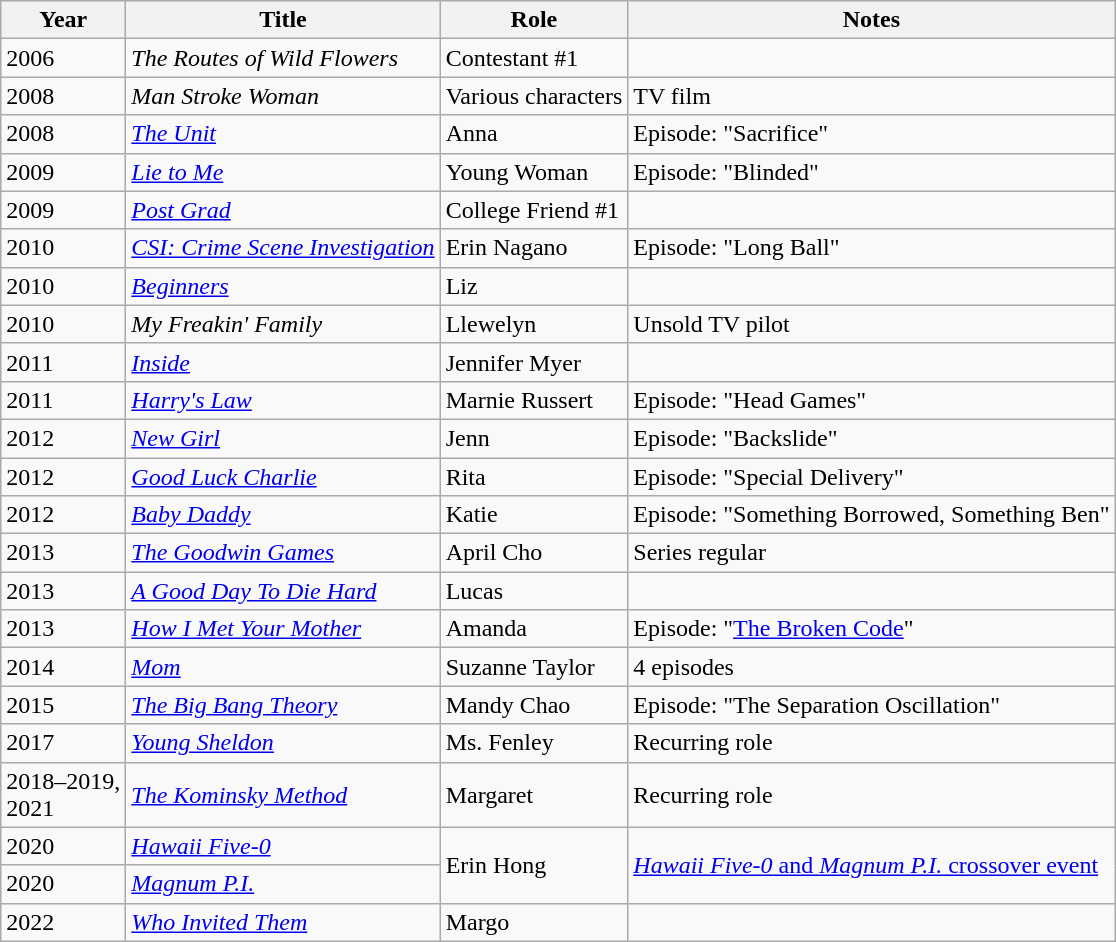<table class="wikitable sortable">
<tr>
<th>Year</th>
<th>Title</th>
<th>Role</th>
<th class="unsortable">Notes</th>
</tr>
<tr>
<td>2006</td>
<td><em>The Routes of Wild Flowers</em></td>
<td>Contestant #1</td>
<td></td>
</tr>
<tr>
<td>2008</td>
<td><em>Man Stroke Woman</em></td>
<td>Various characters</td>
<td>TV film</td>
</tr>
<tr>
<td>2008</td>
<td><em><a href='#'>The Unit</a></em></td>
<td>Anna</td>
<td>Episode: "Sacrifice"</td>
</tr>
<tr>
<td>2009</td>
<td><em><a href='#'>Lie to Me</a></em></td>
<td>Young Woman</td>
<td>Episode: "Blinded"</td>
</tr>
<tr>
<td>2009</td>
<td><em><a href='#'>Post Grad</a></em></td>
<td>College Friend #1</td>
<td></td>
</tr>
<tr>
<td>2010</td>
<td><em><a href='#'>CSI: Crime Scene Investigation</a></em></td>
<td>Erin Nagano</td>
<td>Episode: "Long Ball"</td>
</tr>
<tr>
<td>2010</td>
<td><em><a href='#'>Beginners</a></em></td>
<td>Liz</td>
<td></td>
</tr>
<tr>
<td>2010</td>
<td><em>My Freakin' Family</em></td>
<td>Llewelyn</td>
<td>Unsold TV pilot</td>
</tr>
<tr>
<td>2011</td>
<td><em><a href='#'>Inside</a></em></td>
<td>Jennifer Myer</td>
<td></td>
</tr>
<tr>
<td>2011</td>
<td><em><a href='#'>Harry's Law</a></em></td>
<td>Marnie Russert</td>
<td>Episode: "Head Games"</td>
</tr>
<tr>
<td>2012</td>
<td><em><a href='#'>New Girl</a></em></td>
<td>Jenn</td>
<td>Episode: "Backslide"</td>
</tr>
<tr>
<td>2012</td>
<td><em><a href='#'>Good Luck Charlie</a></em></td>
<td>Rita</td>
<td>Episode: "Special Delivery"</td>
</tr>
<tr>
<td>2012</td>
<td><em><a href='#'>Baby Daddy</a></em></td>
<td>Katie</td>
<td>Episode: "Something Borrowed, Something Ben"</td>
</tr>
<tr>
<td>2013</td>
<td><em><a href='#'>The Goodwin Games</a></em></td>
<td>April Cho</td>
<td>Series regular</td>
</tr>
<tr>
<td>2013</td>
<td><em><a href='#'>A Good Day To Die Hard</a></em></td>
<td>Lucas</td>
<td></td>
</tr>
<tr>
<td>2013</td>
<td><em><a href='#'>How I Met Your Mother</a></em></td>
<td>Amanda</td>
<td>Episode: "<a href='#'>The Broken Code</a>"</td>
</tr>
<tr>
<td>2014</td>
<td><em><a href='#'>Mom</a></em></td>
<td>Suzanne Taylor</td>
<td>4 episodes</td>
</tr>
<tr>
<td>2015</td>
<td><em><a href='#'>The Big Bang Theory</a></em></td>
<td>Mandy Chao</td>
<td>Episode: "The Separation Oscillation"</td>
</tr>
<tr>
<td>2017</td>
<td><em><a href='#'>Young Sheldon</a></em></td>
<td>Ms. Fenley</td>
<td>Recurring role</td>
</tr>
<tr>
<td>2018–2019,<br>2021</td>
<td><em><a href='#'>The Kominsky Method</a></em></td>
<td>Margaret</td>
<td>Recurring role</td>
</tr>
<tr>
<td>2020</td>
<td><em><a href='#'>Hawaii Five-0</a></em></td>
<td rowspan="2">Erin Hong</td>
<td rowspan="2"><a href='#'><em>Hawaii Five-0</em> and <em>Magnum P.I.</em> crossover event</a></td>
</tr>
<tr>
<td>2020</td>
<td><em><a href='#'>Magnum P.I.</a></em></td>
</tr>
<tr>
<td>2022</td>
<td><em><a href='#'>Who Invited Them</a></em></td>
<td>Margo</td>
<td></td>
</tr>
</table>
